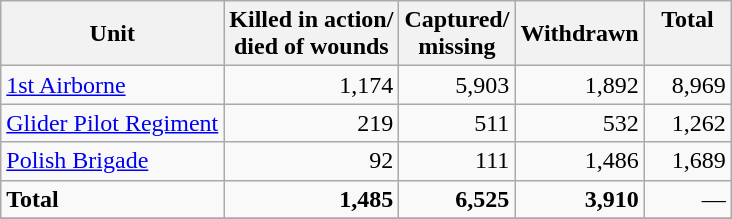<table align="left" class="wikitable">
<tr>
<th>Unit</th>
<th>Killed in action/<br>died of wounds</th>
<th>Captured/<br>missing</th>
<th>Withdrawn</th>
<th>  Total  <br> </th>
</tr>
<tr>
<td align="left"><a href='#'>1st Airborne</a></td>
<td align="right">1,174</td>
<td align="right">5,903</td>
<td align="right">1,892</td>
<td align="right">8,969</td>
</tr>
<tr>
<td align="left"><a href='#'>Glider Pilot Regiment</a></td>
<td align="right">219</td>
<td align="right">511</td>
<td align="right">532</td>
<td align="right">1,262</td>
</tr>
<tr>
<td align="left"><a href='#'>Polish Brigade</a></td>
<td align="right">92</td>
<td align="right">111</td>
<td align="right">1,486</td>
<td align="right">1,689</td>
</tr>
<tr>
<td align="left"><strong>Total</strong></td>
<td align="right"><strong>1,485</strong></td>
<td align="right"><strong>6,525</strong></td>
<td align="right"><strong>3,910</strong></td>
<td align="right">—</td>
</tr>
<tr>
</tr>
</table>
